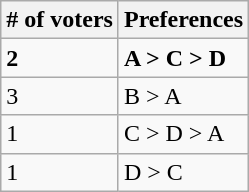<table class="wikitable">
<tr>
<th># of voters</th>
<th>Preferences</th>
</tr>
<tr>
<td><strong>2</strong></td>
<td><strong>A > C > D</strong></td>
</tr>
<tr>
<td>3</td>
<td>B > A</td>
</tr>
<tr>
<td>1</td>
<td>C > D > A</td>
</tr>
<tr>
<td>1</td>
<td>D > C</td>
</tr>
</table>
